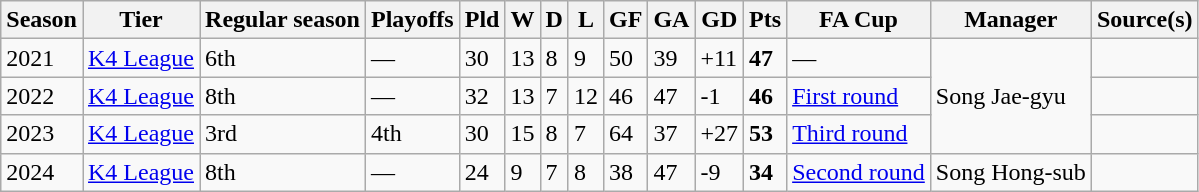<table class="wikitable">
<tr>
<th>Season</th>
<th>Tier</th>
<th>Regular season</th>
<th>Playoffs</th>
<th>Pld</th>
<th>W</th>
<th>D</th>
<th>L</th>
<th>GF</th>
<th>GA</th>
<th>GD</th>
<th>Pts</th>
<th>FA Cup</th>
<th>Manager</th>
<th>Source(s)</th>
</tr>
<tr>
<td>2021</td>
<td><a href='#'>K4 League</a></td>
<td>6th</td>
<td>—</td>
<td>30</td>
<td>13</td>
<td>8</td>
<td>9</td>
<td>50</td>
<td>39</td>
<td>+11</td>
<td><strong>47</strong></td>
<td>—</td>
<td rowspan="3"> Song Jae-gyu</td>
<td></td>
</tr>
<tr>
<td>2022</td>
<td><a href='#'>K4 League</a></td>
<td>8th</td>
<td>—</td>
<td>32</td>
<td>13</td>
<td>7</td>
<td>12</td>
<td>46</td>
<td>47</td>
<td>-1</td>
<td><strong>46</strong></td>
<td><a href='#'>First round</a></td>
<td></td>
</tr>
<tr>
<td>2023</td>
<td><a href='#'>K4 League</a></td>
<td>3rd</td>
<td>4th</td>
<td>30</td>
<td>15</td>
<td>8</td>
<td>7</td>
<td>64</td>
<td>37</td>
<td>+27</td>
<td><strong>53</strong></td>
<td><a href='#'>Third round</a></td>
<td></td>
</tr>
<tr>
<td>2024</td>
<td><a href='#'>K4 League</a></td>
<td>8th</td>
<td>—</td>
<td>24</td>
<td>9</td>
<td>7</td>
<td>8</td>
<td>38</td>
<td>47</td>
<td>-9</td>
<td><strong>34</strong></td>
<td><a href='#'>Second round</a></td>
<td> Song Hong-sub</td>
<td></td>
</tr>
</table>
